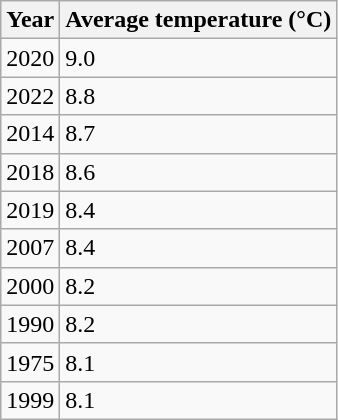<table class="wikitable sortable">
<tr>
<th>Year</th>
<th>Average temperature (°C)</th>
</tr>
<tr>
<td>2020</td>
<td>9.0</td>
</tr>
<tr>
<td>2022</td>
<td>8.8</td>
</tr>
<tr>
<td>2014</td>
<td>8.7</td>
</tr>
<tr>
<td>2018</td>
<td>8.6</td>
</tr>
<tr>
<td>2019</td>
<td>8.4</td>
</tr>
<tr>
<td>2007</td>
<td>8.4</td>
</tr>
<tr>
<td>2000</td>
<td>8.2</td>
</tr>
<tr>
<td>1990</td>
<td>8.2</td>
</tr>
<tr>
<td>1975</td>
<td>8.1</td>
</tr>
<tr>
<td>1999</td>
<td>8.1</td>
</tr>
</table>
